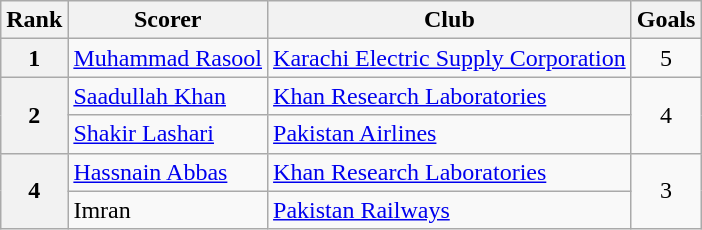<table class="wikitable" style="text-align:center">
<tr>
<th>Rank</th>
<th>Scorer</th>
<th>Club</th>
<th>Goals</th>
</tr>
<tr>
<th>1</th>
<td align="left"><a href='#'>Muhammad Rasool</a></td>
<td align="left"><a href='#'>Karachi Electric Supply Corporation</a></td>
<td>5</td>
</tr>
<tr>
<th rowspan="2">2</th>
<td align="left"><a href='#'>Saadullah Khan</a></td>
<td align="left"><a href='#'>Khan Research Laboratories</a></td>
<td rowspan="2">4</td>
</tr>
<tr>
<td align="left"><a href='#'>Shakir Lashari</a></td>
<td align="left"><a href='#'>Pakistan Airlines</a></td>
</tr>
<tr>
<th rowspan="2">4</th>
<td align="left"><a href='#'>Hassnain Abbas</a></td>
<td align="left"><a href='#'>Khan Research Laboratories</a></td>
<td rowspan="2">3</td>
</tr>
<tr>
<td align="left">Imran</td>
<td align="left"><a href='#'>Pakistan Railways</a></td>
</tr>
</table>
